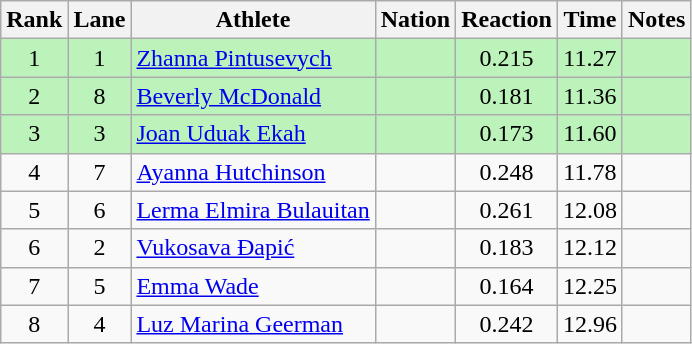<table class="wikitable sortable" style="text-align:center">
<tr>
<th>Rank</th>
<th>Lane</th>
<th>Athlete</th>
<th>Nation</th>
<th>Reaction</th>
<th>Time</th>
<th>Notes</th>
</tr>
<tr bgcolor = "bbf3bb">
<td align="center">1</td>
<td align="center">1</td>
<td align="left"><a href='#'>Zhanna Pintusevych</a></td>
<td align="left"></td>
<td align="center">0.215</td>
<td align="center">11.27</td>
<td align="center"></td>
</tr>
<tr bgcolor = "bbf3bb">
<td align="center">2</td>
<td align="center">8</td>
<td align="left"><a href='#'>Beverly McDonald</a></td>
<td align="left"></td>
<td align="center">0.181</td>
<td align="center">11.36</td>
<td align="center"></td>
</tr>
<tr bgcolor = "bbf3bb">
<td align="center">3</td>
<td align="center">3</td>
<td align="left"><a href='#'>Joan Uduak Ekah</a></td>
<td align="left"></td>
<td align="center">0.173</td>
<td align="center">11.60</td>
<td align="center"></td>
</tr>
<tr>
<td align="center">4</td>
<td align="center">7</td>
<td align="left"><a href='#'>Ayanna Hutchinson</a></td>
<td align="left"></td>
<td align="center">0.248</td>
<td align="center">11.78</td>
<td align="center"></td>
</tr>
<tr>
<td align="center">5</td>
<td align="center">6</td>
<td align="left"><a href='#'>Lerma Elmira Bulauitan</a></td>
<td align="left"></td>
<td align="center">0.261</td>
<td align="center">12.08</td>
<td align="center"></td>
</tr>
<tr>
<td align="center">6</td>
<td align="center">2</td>
<td align="left"><a href='#'>Vukosava Đapić</a></td>
<td align="left"></td>
<td align="center">0.183</td>
<td align="center">12.12</td>
<td align="center"></td>
</tr>
<tr>
<td align="center">7</td>
<td align="center">5</td>
<td align="left"><a href='#'>Emma Wade</a></td>
<td align="left"></td>
<td align="center">0.164</td>
<td align="center">12.25</td>
<td align="center"></td>
</tr>
<tr>
<td align="center">8</td>
<td align="center">4</td>
<td align="left"><a href='#'>Luz Marina Geerman</a></td>
<td align="left"></td>
<td align="center">0.242</td>
<td align="center">12.96</td>
<td align="center"></td>
</tr>
</table>
